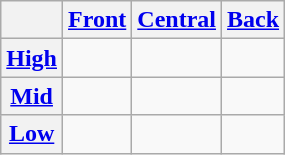<table class="wikitable" style="text-align:center">
<tr>
<th></th>
<th><a href='#'>Front</a></th>
<th><a href='#'>Central</a></th>
<th><a href='#'>Back</a></th>
</tr>
<tr>
<th><a href='#'>High</a></th>
<td>  </td>
<td>  </td>
<td>  </td>
</tr>
<tr>
<th><a href='#'>Mid</a></th>
<td>  </td>
<td>  </td>
<td>  </td>
</tr>
<tr>
<th><a href='#'>Low</a></th>
<td></td>
<td>  </td>
<td></td>
</tr>
</table>
